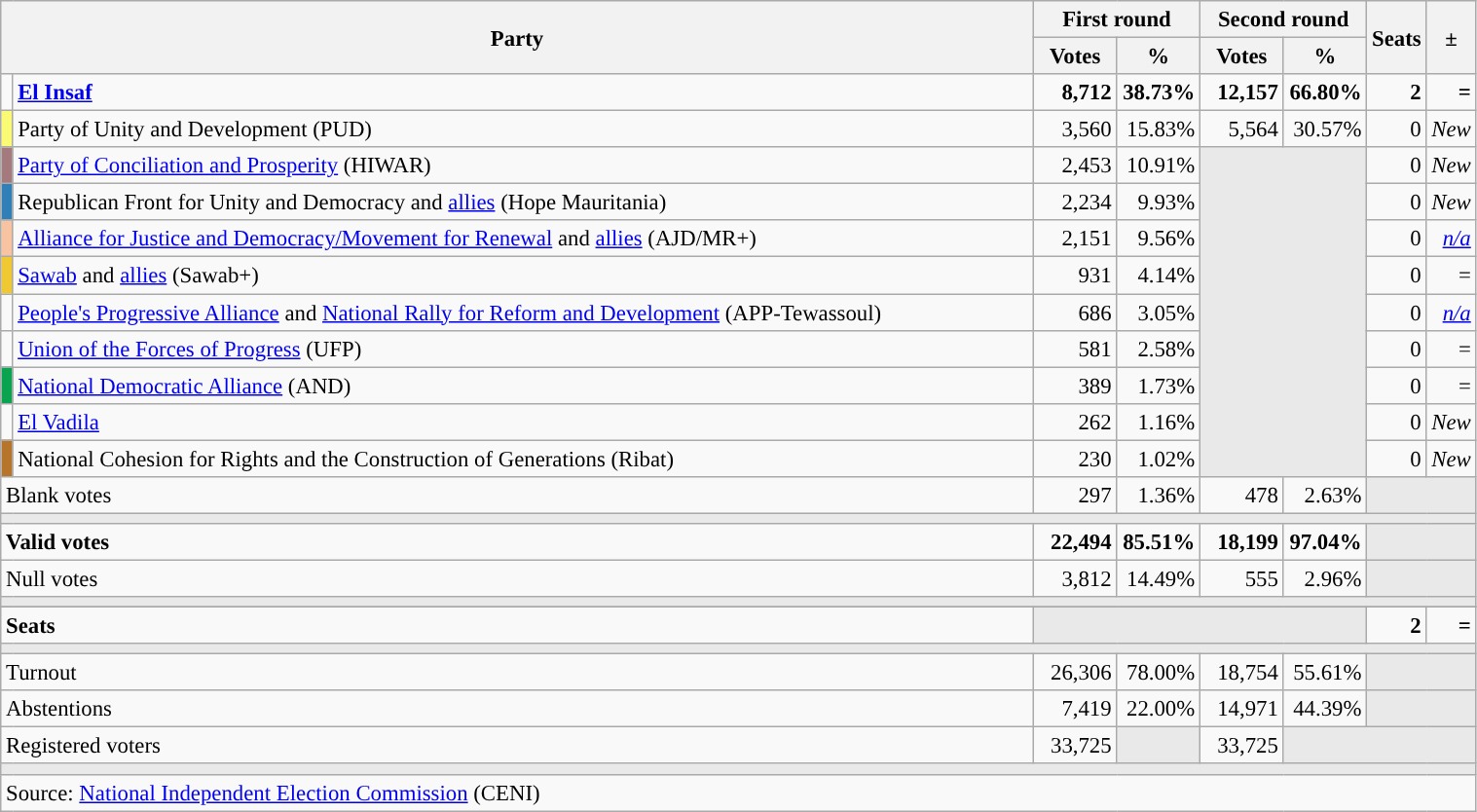<table class="wikitable" style="text-align:right;font-size:95%;">
<tr>
<th rowspan="2" colspan="2" width="700">Party</th>
<th colspan="2">First round</th>
<th colspan="2">Second round</th>
<th rowspan="2" width="25">Seats</th>
<th rowspan="2" width="20">±</th>
</tr>
<tr>
<th width="50">Votes</th>
<th width="50">%</th>
<th width="50">Votes</th>
<th width="50">%</th>
</tr>
<tr>
<td width="1" style="color:inherit;background:"></td>
<td style="text-align:left;"><strong><a href='#'>El Insaf</a></strong></td>
<td><strong>8,712</strong></td>
<td><strong>38.73%</strong></td>
<td><strong>12,157</strong></td>
<td><strong>66.80%</strong></td>
<td><strong>2</strong></td>
<td><strong>=</strong></td>
</tr>
<tr>
<td width="1" style="color:inherit;background:#FAFA75;"></td>
<td style="text-align:left;">Party of Unity and Development (PUD)</td>
<td>3,560</td>
<td>15.83%</td>
<td>5,564</td>
<td>30.57%</td>
<td>0</td>
<td><em>New</em></td>
</tr>
<tr>
<td width="1" style="color:inherit;background:#A47A7E;"></td>
<td style="text-align:left;"><a href='#'>Party of Conciliation and Prosperity</a> (HIWAR)</td>
<td>2,453</td>
<td>10.91%</td>
<td colspan="2" rowspan="9" style="background:#E9E9E9;"></td>
<td>0</td>
<td><em>New</em></td>
</tr>
<tr>
<td width="1" style="color:inherit;background:#3080B7;"></td>
<td style="text-align:left;">Republican Front for Unity and Democracy and <a href='#'>allies</a> (Hope Mauritania)</td>
<td>2,234</td>
<td>9.93%</td>
<td>0</td>
<td><em>New</em></td>
</tr>
<tr>
<td width="1" style="color:inherit;background:#F8C3A0;"></td>
<td style="text-align:left;"><a href='#'>Alliance for Justice and Democracy/Movement for Renewal</a> and <a href='#'>allies</a> (AJD/MR+)</td>
<td>2,151</td>
<td>9.56%</td>
<td>0</td>
<td><em><a href='#'>n/a</a></em></td>
</tr>
<tr>
<td width="1" style="color:inherit;background:#F0C832;"></td>
<td style="text-align:left;"><a href='#'>Sawab</a> and <a href='#'>allies</a> (Sawab+)</td>
<td>931</td>
<td>4.14%</td>
<td>0</td>
<td>=</td>
</tr>
<tr>
<td width="1" style="color:inherit;background:"></td>
<td style="text-align:left;"><a href='#'>People's Progressive Alliance</a> and <a href='#'>National Rally for Reform and Development</a> (APP-Tewassoul)</td>
<td>686</td>
<td>3.05%</td>
<td>0</td>
<td><em><a href='#'>n/a</a></em></td>
</tr>
<tr>
<td width="1" style="color:inherit;background:"></td>
<td style="text-align:left;"><a href='#'>Union of the Forces of Progress</a> (UFP)</td>
<td>581</td>
<td>2.58%</td>
<td>0</td>
<td>=</td>
</tr>
<tr>
<td width="1" style="color:inherit;background:#0AA450;"></td>
<td style="text-align:left;"><a href='#'>National Democratic Alliance</a> (AND)</td>
<td>389</td>
<td>1.73%</td>
<td>0</td>
<td>=</td>
</tr>
<tr>
<td width="1" style="color:inherit;background:"></td>
<td style="text-align:left;"><a href='#'>El Vadila</a></td>
<td>262</td>
<td>1.16%</td>
<td>0</td>
<td><em>New</em></td>
</tr>
<tr>
<td width="1" style="color:inherit;background:#B7752C;"></td>
<td style="text-align:left;">National Cohesion for Rights and the Construction of Generations (Ribat)</td>
<td>230</td>
<td>1.02%</td>
<td>0</td>
<td><em>New</em></td>
</tr>
<tr>
<td colspan="2" style="text-align:left;">Blank votes</td>
<td>297</td>
<td>1.36%</td>
<td>478</td>
<td>2.63%</td>
<td colspan="2" style="background:#E9E9E9;"></td>
</tr>
<tr>
<td colspan="8" style="background:#E9E9E9;"></td>
</tr>
<tr style="font-weight:bold;">
<td colspan="2" style="text-align:left;">Valid votes</td>
<td>22,494</td>
<td>85.51%</td>
<td>18,199</td>
<td>97.04%</td>
<td colspan="2" style="background:#E9E9E9;"></td>
</tr>
<tr>
<td colspan="2" style="text-align:left;">Null votes</td>
<td>3,812</td>
<td>14.49%</td>
<td>555</td>
<td>2.96%</td>
<td colspan="2" style="background:#E9E9E9;"></td>
</tr>
<tr>
<td colspan="8" style="background:#E9E9E9;"></td>
</tr>
<tr>
</tr>
<tr style="font-weight:bold;">
<td colspan="2" style="text-align:left;">Seats</td>
<td colspan="4" style="background:#E9E9E9;"></td>
<td>2</td>
<td>=</td>
</tr>
<tr>
<td colspan="8" style="background:#E9E9E9;"></td>
</tr>
<tr>
<td colspan="2" style="text-align:left;">Turnout</td>
<td>26,306</td>
<td>78.00%</td>
<td>18,754</td>
<td>55.61%</td>
<td colspan="2" style="background:#E9E9E9;"></td>
</tr>
<tr>
<td colspan="2" style="text-align:left;">Abstentions</td>
<td>7,419</td>
<td>22.00%</td>
<td>14,971</td>
<td>44.39%</td>
<td colspan="2" style="background:#E9E9E9;"></td>
</tr>
<tr>
<td colspan="2" style="text-align:left;">Registered voters</td>
<td>33,725</td>
<td style="color:inherit;background:#E9E9E9;"></td>
<td>33,725</td>
<td colspan="3" style="background:#E9E9E9;"></td>
</tr>
<tr>
<td colspan="8" style="background:#E9E9E9;"></td>
</tr>
<tr>
<td colspan="8" style="text-align:left;">Source: <a href='#'>National Independent Election Commission</a> (CENI)</td>
</tr>
</table>
